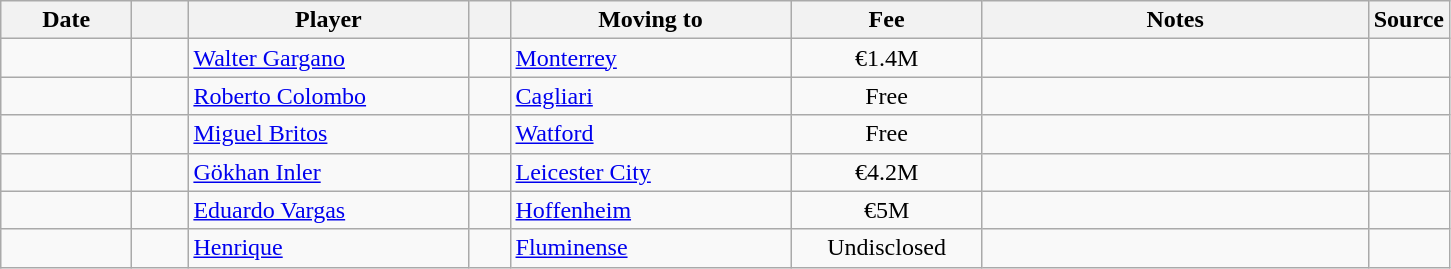<table class="wikitable sortable">
<tr>
<th style="width:80px;">Date</th>
<th style="width:30px;"></th>
<th style="width:180px;">Player</th>
<th style="width:20px;"></th>
<th style="width:180px;">Moving to</th>
<th style="width:120px;" class="unsortable">Fee</th>
<th style="width:250px;" class="unsortable">Notes</th>
<th style="width:20px;">Source</th>
</tr>
<tr>
<td></td>
<td align=center></td>
<td> <a href='#'>Walter Gargano</a></td>
<td></td>
<td> <a href='#'>Monterrey</a></td>
<td align=center>€1.4M</td>
<td align=center></td>
<td></td>
</tr>
<tr>
<td></td>
<td align=center></td>
<td> <a href='#'>Roberto Colombo</a></td>
<td></td>
<td> <a href='#'>Cagliari</a></td>
<td align=center>Free</td>
<td align=center></td>
<td></td>
</tr>
<tr>
<td></td>
<td align=center></td>
<td> <a href='#'>Miguel Britos</a></td>
<td></td>
<td> <a href='#'>Watford</a></td>
<td align=center>Free</td>
<td align=center></td>
<td></td>
</tr>
<tr>
<td></td>
<td align=center></td>
<td> <a href='#'>Gökhan Inler</a></td>
<td></td>
<td> <a href='#'>Leicester City</a></td>
<td align=center>€4.2M</td>
<td align=center></td>
<td></td>
</tr>
<tr>
<td></td>
<td align=center></td>
<td> <a href='#'>Eduardo Vargas</a></td>
<td></td>
<td> <a href='#'>Hoffenheim</a></td>
<td align=center>€5M</td>
<td align=center></td>
<td></td>
</tr>
<tr>
<td></td>
<td align=center></td>
<td> <a href='#'>Henrique</a></td>
<td></td>
<td> <a href='#'>Fluminense</a></td>
<td align=center>Undisclosed</td>
<td align=center></td>
<td></td>
</tr>
</table>
